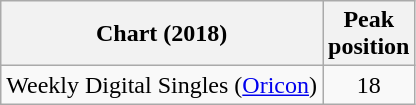<table class="wikitable plainrowheaders sortable">
<tr>
<th>Chart (2018)</th>
<th>Peak<br>position</th>
</tr>
<tr>
<td>Weekly Digital Singles (<a href='#'>Oricon</a>)</td>
<td align=center>18</td>
</tr>
</table>
